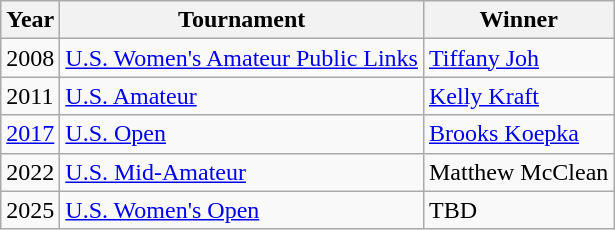<table class="wikitable">
<tr>
<th>Year</th>
<th>Tournament</th>
<th>Winner</th>
</tr>
<tr>
<td>2008</td>
<td><a href='#'>U.S. Women's Amateur Public Links</a></td>
<td><a href='#'>Tiffany Joh</a></td>
</tr>
<tr>
<td>2011</td>
<td><a href='#'>U.S. Amateur</a></td>
<td><a href='#'>Kelly Kraft</a></td>
</tr>
<tr>
<td><a href='#'>2017</a></td>
<td><a href='#'>U.S. Open</a></td>
<td><a href='#'>Brooks Koepka</a></td>
</tr>
<tr>
<td>2022</td>
<td><a href='#'>U.S. Mid-Amateur</a></td>
<td>Matthew McClean</td>
</tr>
<tr>
<td>2025</td>
<td><a href='#'>U.S. Women's Open</a></td>
<td>TBD</td>
</tr>
</table>
